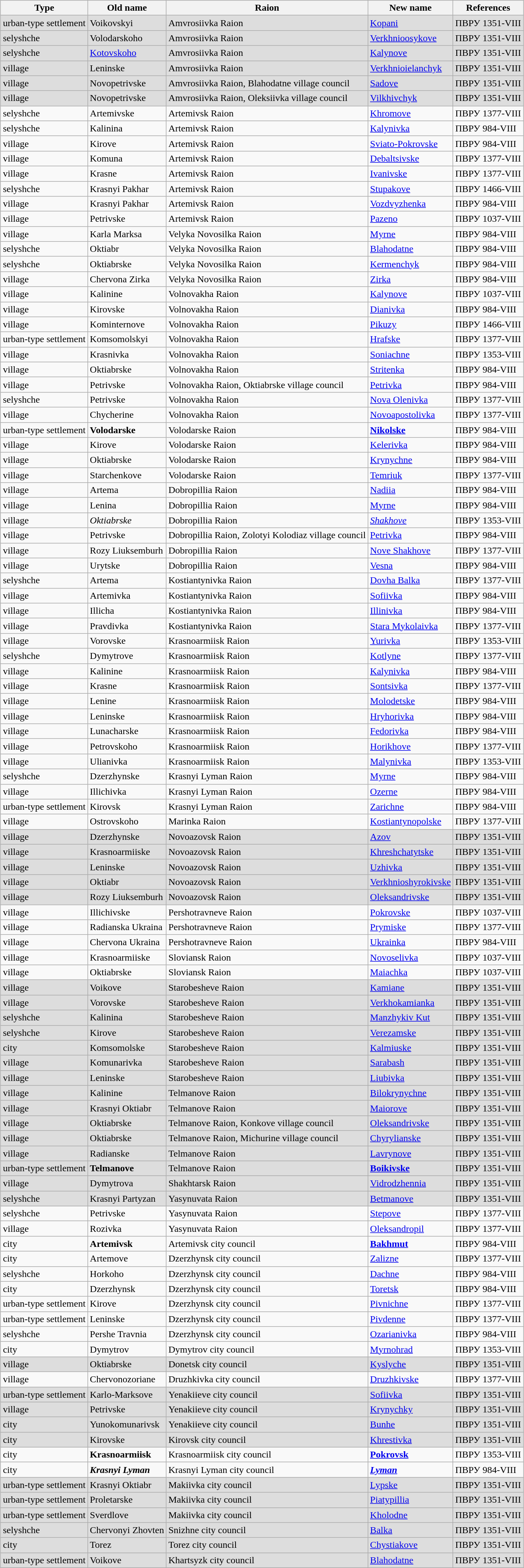<table class="wikitable sortable" style="margin:auto;">
<tr>
<th>Type</th>
<th>Old name</th>
<th>Raion</th>
<th>New name</th>
<th>References</th>
</tr>
<tr bgcolor=#dddddd>
<td>urban-type settlement</td>
<td>Voikovskyi</td>
<td>Amvrosiivka Raion</td>
<td><a href='#'>Kopani</a></td>
<td>ПВРУ 1351-VIII</td>
</tr>
<tr bgcolor=#dddddd>
<td>selyshche</td>
<td>Volodarskoho</td>
<td>Amvrosiivka Raion</td>
<td><a href='#'>Verkhnioosykove</a></td>
<td>ПВРУ 1351-VIII</td>
</tr>
<tr bgcolor=#dddddd>
<td>selyshche</td>
<td><a href='#'>Kotovskoho</a></td>
<td>Amvrosiivka Raion</td>
<td><a href='#'>Kalynove</a></td>
<td>ПВРУ 1351-VIII</td>
</tr>
<tr bgcolor=#dddddd>
<td>village</td>
<td>Leninske</td>
<td>Amvrosiivka Raion</td>
<td><a href='#'>Verkhnioielanchyk</a></td>
<td>ПВРУ 1351-VIII</td>
</tr>
<tr bgcolor=#dddddd>
<td>village</td>
<td>Novopetrivske</td>
<td>Amvrosiivka Raion, Blahodatne village council</td>
<td><a href='#'>Sadove</a></td>
<td>ПВРУ 1351-VIII</td>
</tr>
<tr bgcolor=#dddddd>
<td>village</td>
<td>Novopetrivske</td>
<td>Amvrosiivka Raion, Oleksiivka village council</td>
<td><a href='#'>Vilkhivchyk</a></td>
<td>ПВРУ 1351-VIII</td>
</tr>
<tr>
<td>selyshche</td>
<td>Artemivske</td>
<td>Artemivsk Raion</td>
<td><a href='#'>Khromove</a></td>
<td>ПВРУ 1377-VIII</td>
</tr>
<tr>
<td>selyshche</td>
<td>Kalinina</td>
<td>Artemivsk Raion</td>
<td><a href='#'>Kalynivka</a></td>
<td>ПВРУ 984-VIII</td>
</tr>
<tr>
<td>village</td>
<td>Kirove</td>
<td>Artemivsk Raion</td>
<td><a href='#'>Sviato-Pokrovske</a></td>
<td>ПВРУ 984-VIII</td>
</tr>
<tr>
<td>village</td>
<td>Komuna</td>
<td>Artemivsk Raion</td>
<td><a href='#'>Debaltsivske</a></td>
<td>ПВРУ 1377-VIII</td>
</tr>
<tr>
<td>village</td>
<td>Krasne</td>
<td>Artemivsk Raion</td>
<td><a href='#'>Ivanivske</a></td>
<td>ПВРУ 1377-VIII</td>
</tr>
<tr>
<td>selyshche</td>
<td>Krasnyi Pakhar</td>
<td>Artemivsk Raion</td>
<td><a href='#'>Stupakove</a></td>
<td>ПВРУ 1466-VIII</td>
</tr>
<tr>
<td>village</td>
<td>Krasnyi Pakhar</td>
<td>Artemivsk Raion</td>
<td><a href='#'>Vozdvyzhenka</a></td>
<td>ПВРУ 984-VIII</td>
</tr>
<tr>
<td>village</td>
<td>Petrivske</td>
<td>Artemivsk Raion</td>
<td><a href='#'>Pazeno</a></td>
<td>ПВРУ 1037-VIII</td>
</tr>
<tr>
<td>village</td>
<td>Karla Marksa</td>
<td>Velyka Novosilka Raion</td>
<td><a href='#'>Myrne</a></td>
<td>ПВРУ 984-VIII</td>
</tr>
<tr>
<td>selyshche</td>
<td>Oktiabr</td>
<td>Velyka Novosilka Raion</td>
<td><a href='#'>Blahodatne</a></td>
<td>ПВРУ 984-VIII</td>
</tr>
<tr>
<td>selyshche</td>
<td>Oktiabrske</td>
<td>Velyka Novosilka Raion</td>
<td><a href='#'>Kermenchyk</a></td>
<td>ПВРУ 984-VIII</td>
</tr>
<tr>
<td>village</td>
<td>Chervona Zirka</td>
<td>Velyka Novosilka Raion</td>
<td><a href='#'>Zirka</a></td>
<td>ПВРУ 984-VIII</td>
</tr>
<tr>
<td>village</td>
<td>Kalinine</td>
<td>Volnovakha Raion</td>
<td><a href='#'>Kalynove</a></td>
<td>ПВРУ 1037-VIII</td>
</tr>
<tr>
<td>village</td>
<td>Kirovske</td>
<td>Volnovakha Raion</td>
<td><a href='#'>Dianivka</a></td>
<td>ПВРУ 984-VIII</td>
</tr>
<tr>
<td>village</td>
<td>Kominternove</td>
<td>Volnovakha Raion</td>
<td><a href='#'>Pikuzy</a></td>
<td>ПВРУ 1466-VIII</td>
</tr>
<tr>
<td>urban-type settlement</td>
<td>Komsomolskyi</td>
<td>Volnovakha Raion</td>
<td><a href='#'>Hrafske</a></td>
<td>ПВРУ 1377-VIII</td>
</tr>
<tr>
<td>village</td>
<td>Krasnivka</td>
<td>Volnovakha Raion</td>
<td><a href='#'>Soniachne</a></td>
<td>ПВРУ 1353-VIII</td>
</tr>
<tr>
<td>village</td>
<td>Oktiabrske</td>
<td>Volnovakha Raion</td>
<td><a href='#'>Stritenka</a></td>
<td>ПВРУ 984-VIII</td>
</tr>
<tr>
<td>village</td>
<td>Petrivske</td>
<td>Volnovakha Raion, Oktiabrske village council</td>
<td><a href='#'>Petrivka</a></td>
<td>ПВРУ 984-VIII</td>
</tr>
<tr>
<td>selyshche</td>
<td>Petrivske</td>
<td>Volnovakha Raion</td>
<td><a href='#'>Nova Olenivka</a></td>
<td>ПВРУ 1377-VIII</td>
</tr>
<tr>
<td>village</td>
<td>Chycherine</td>
<td>Volnovakha Raion</td>
<td><a href='#'>Novoapostolivka</a></td>
<td>ПВРУ 1377-VIII</td>
</tr>
<tr>
<td>urban-type settlement</td>
<td><strong>Volodarske</strong></td>
<td>Volodarske Raion</td>
<td><strong><a href='#'>Nikolske</a></strong></td>
<td>ПВРУ 984-VIII</td>
</tr>
<tr>
<td>village</td>
<td>Kirove</td>
<td>Volodarske Raion</td>
<td><a href='#'>Kelerivka</a></td>
<td>ПВРУ 984-VIII</td>
</tr>
<tr>
<td>village</td>
<td>Oktiabrske</td>
<td>Volodarske Raion</td>
<td><a href='#'>Krynychne</a></td>
<td>ПВРУ 984-VIII</td>
</tr>
<tr>
<td>village</td>
<td>Starchenkove</td>
<td>Volodarske Raion</td>
<td><a href='#'>Temriuk</a></td>
<td>ПВРУ 1377-VIII</td>
</tr>
<tr>
<td>village</td>
<td>Artema</td>
<td>Dobropillia Raion</td>
<td><a href='#'>Nadiia</a></td>
<td>ПВРУ 984-VIII</td>
</tr>
<tr>
<td>village</td>
<td>Lenina</td>
<td>Dobropillia Raion</td>
<td><a href='#'>Myrne</a></td>
<td>ПВРУ 984-VIII</td>
</tr>
<tr>
<td>village</td>
<td><em>Oktiabrske</em></td>
<td>Dobropillia Raion</td>
<td><em><a href='#'>Shakhove</a></em></td>
<td>ПВРУ 1353-VIII</td>
</tr>
<tr>
<td>village</td>
<td>Petrivske</td>
<td>Dobropillia Raion, Zolotyi Kolodiaz village council</td>
<td><a href='#'>Petrivka</a></td>
<td>ПВРУ 984-VIII</td>
</tr>
<tr>
<td>village</td>
<td>Rozy Liuksemburh</td>
<td>Dobropillia Raion</td>
<td><a href='#'>Nove Shakhove</a></td>
<td>ПВРУ 1377-VIII</td>
</tr>
<tr>
<td>village</td>
<td>Urytske</td>
<td>Dobropillia Raion</td>
<td><a href='#'>Vesna</a></td>
<td>ПВРУ 984-VIII</td>
</tr>
<tr>
<td>selyshche</td>
<td>Artema</td>
<td>Kostiantynivka Raion</td>
<td><a href='#'>Dovha Balka</a></td>
<td>ПВРУ 1377-VIII</td>
</tr>
<tr>
<td>village</td>
<td>Artemivka</td>
<td>Kostiantynivka Raion</td>
<td><a href='#'>Sofiivka</a></td>
<td>ПВРУ 984-VIII</td>
</tr>
<tr>
<td>village</td>
<td>Illicha</td>
<td>Kostiantynivka Raion</td>
<td><a href='#'>Illinivka</a></td>
<td>ПВРУ 984-VIII</td>
</tr>
<tr>
<td>village</td>
<td>Pravdivka</td>
<td>Kostiantynivka Raion</td>
<td><a href='#'>Stara Mykolaivka</a></td>
<td>ПВРУ 1377-VIII</td>
</tr>
<tr>
<td>village</td>
<td>Vorovske</td>
<td>Krasnoarmiisk Raion</td>
<td><a href='#'>Yurivka</a></td>
<td>ПВРУ 1353-VIII</td>
</tr>
<tr>
<td>selyshche</td>
<td>Dymytrove</td>
<td>Krasnoarmiisk Raion</td>
<td><a href='#'>Kotlyne</a></td>
<td>ПВРУ 1377-VIII</td>
</tr>
<tr>
<td>village</td>
<td>Kalinine</td>
<td>Krasnoarmiisk Raion</td>
<td><a href='#'>Kalynivka</a></td>
<td>ПВРУ 984-VIII</td>
</tr>
<tr>
<td>village</td>
<td>Krasne</td>
<td>Krasnoarmiisk Raion</td>
<td><a href='#'>Sontsivka</a></td>
<td>ПВРУ 1377-VIII</td>
</tr>
<tr>
<td>village</td>
<td>Lenine</td>
<td>Krasnoarmiisk Raion</td>
<td><a href='#'>Molodetske</a></td>
<td>ПВРУ 984-VIII</td>
</tr>
<tr>
<td>village</td>
<td>Leninske</td>
<td>Krasnoarmiisk Raion</td>
<td><a href='#'>Hryhorivka</a></td>
<td>ПВРУ 984-VIII</td>
</tr>
<tr>
<td>village</td>
<td>Lunacharske</td>
<td>Krasnoarmiisk Raion</td>
<td><a href='#'>Fedorivka</a></td>
<td>ПВРУ 984-VIII</td>
</tr>
<tr>
<td>village</td>
<td>Petrovskoho</td>
<td>Krasnoarmiisk Raion</td>
<td><a href='#'>Horikhove</a></td>
<td>ПВРУ 1377-VIII</td>
</tr>
<tr>
<td>village</td>
<td>Ulianivka</td>
<td>Krasnoarmiisk Raion</td>
<td><a href='#'>Malynivka</a></td>
<td>ПВРУ 1353-VIII</td>
</tr>
<tr>
<td>selyshche</td>
<td>Dzerzhynske</td>
<td>Krasnyi Lyman Raion</td>
<td><a href='#'>Myrne</a></td>
<td>ПВРУ 984-VIII</td>
</tr>
<tr>
<td>village</td>
<td>Illichivka</td>
<td>Krasnyi Lyman Raion</td>
<td><a href='#'>Ozerne</a></td>
<td>ПВРУ 984-VIII</td>
</tr>
<tr>
<td>urban-type settlement</td>
<td>Kirovsk</td>
<td>Krasnyi Lyman Raion</td>
<td><a href='#'>Zarichne</a></td>
<td>ПВРУ 984-VIII</td>
</tr>
<tr>
<td>village</td>
<td>Ostrovskoho</td>
<td>Marinka Raion</td>
<td><a href='#'>Kostiantynopolske</a></td>
<td>ПВРУ 1377-VIII</td>
</tr>
<tr bgcolor=#dddddd>
<td>village</td>
<td>Dzerzhynske</td>
<td>Novoazovsk Raion</td>
<td><a href='#'>Azov</a></td>
<td>ПВРУ 1351-VIII</td>
</tr>
<tr bgcolor=#dddddd>
<td>village</td>
<td Krasnoarmiyske, Novoazovsk Raion>Krasnoarmiiske</td>
<td>Novoazovsk Raion</td>
<td><a href='#'>Khreshchatytske</a></td>
<td>ПВРУ 1351-VIII</td>
</tr>
<tr bgcolor=#dddddd>
<td>village</td>
<td Leninske, Novoazovsk Raion>Leninske</td>
<td>Novoazovsk Raion</td>
<td><a href='#'>Uzhivka</a></td>
<td>ПВРУ 1351-VIII</td>
</tr>
<tr bgcolor=#dddddd>
<td>village</td>
<td>Oktiabr</td>
<td>Novoazovsk Raion</td>
<td><a href='#'>Verkhnioshyrokivske</a></td>
<td>ПВРУ 1351-VIII</td>
</tr>
<tr bgcolor=#dddddd>
<td>village</td>
<td>Rozy Liuksemburh</td>
<td>Novoazovsk Raion</td>
<td><a href='#'>Oleksandrivske</a></td>
<td>ПВРУ 1351-VIII</td>
</tr>
<tr>
<td>village</td>
<td>Illichivske</td>
<td>Pershotravneve Raion</td>
<td><a href='#'>Pokrovske</a></td>
<td>ПВРУ 1037-VIII</td>
</tr>
<tr>
<td>village</td>
<td>Radianska Ukraina</td>
<td>Pershotravneve Raion</td>
<td><a href='#'>Prymiske</a></td>
<td>ПВРУ 1377-VIII</td>
</tr>
<tr>
<td>village</td>
<td>Chervona Ukraina</td>
<td>Pershotravneve Raion</td>
<td><a href='#'>Ukrainka</a></td>
<td>ПВРУ 984-VIII</td>
</tr>
<tr>
<td>village</td>
<td>Krasnoarmiiske</td>
<td>Sloviansk Raion</td>
<td><a href='#'>Novoselivka</a></td>
<td>ПВРУ 1037-VIII</td>
</tr>
<tr>
<td>village</td>
<td>Oktiabrske</td>
<td>Sloviansk Raion</td>
<td><a href='#'>Maiachka</a></td>
<td>ПВРУ 1037-VIII</td>
</tr>
<tr bgcolor=#dddddd>
<td>village</td>
<td>Voikove</td>
<td>Starobesheve Raion</td>
<td><a href='#'>Kamiane</a></td>
<td>ПВРУ 1351-VIII</td>
</tr>
<tr bgcolor=#dddddd>
<td>village</td>
<td>Vorovske</td>
<td>Starobesheve Raion</td>
<td><a href='#'>Verkhokamianka</a></td>
<td>ПВРУ 1351-VIII</td>
</tr>
<tr bgcolor=#dddddd>
<td>selyshche</td>
<td>Kalinina</td>
<td>Starobesheve Raion</td>
<td><a href='#'>Manzhykiv Kut</a></td>
<td>ПВРУ 1351-VIII</td>
</tr>
<tr bgcolor=#dddddd>
<td>selyshche</td>
<td>Kirove</td>
<td>Starobesheve Raion</td>
<td><a href='#'>Verezamske</a></td>
<td>ПВРУ 1351-VIII</td>
</tr>
<tr bgcolor=#dddddd>
<td>city</td>
<td>Komsomolske</td>
<td>Starobesheve Raion</td>
<td><a href='#'>Kalmiuske</a></td>
<td>ПВРУ 1351-VIII</td>
</tr>
<tr bgcolor=#dddddd>
<td>village</td>
<td>Komunarivka</td>
<td>Starobesheve Raion</td>
<td><a href='#'>Sarabash</a></td>
<td>ПВРУ 1351-VIII</td>
</tr>
<tr bgcolor=#dddddd>
<td>village</td>
<td>Leninske</td>
<td>Starobesheve Raion</td>
<td><a href='#'>Liubivka</a></td>
<td>ПВРУ 1351-VIII</td>
</tr>
<tr bgcolor=#dddddd>
<td>village</td>
<td>Kalinine</td>
<td>Telmanove Raion</td>
<td><a href='#'>Bilokrynychne</a></td>
<td>ПВРУ 1351-VIII</td>
</tr>
<tr bgcolor=#dddddd>
<td>village</td>
<td>Krasnyi Oktiabr</td>
<td>Telmanove Raion</td>
<td><a href='#'>Maiorove</a></td>
<td>ПВРУ 1351-VIII</td>
</tr>
<tr bgcolor=#dddddd>
<td>village</td>
<td>Oktiabrske</td>
<td>Telmanove Raion, Konkove village council</td>
<td><a href='#'>Oleksandrivske</a></td>
<td>ПВРУ 1351-VIII</td>
</tr>
<tr bgcolor=#dddddd>
<td>village</td>
<td>Oktiabrske</td>
<td>Telmanove Raion, Michurine village council</td>
<td><a href='#'>Chyrylianske</a></td>
<td>ПВРУ 1351-VIII</td>
</tr>
<tr bgcolor=#dddddd>
<td>village</td>
<td>Radianske</td>
<td>Telmanove Raion</td>
<td><a href='#'>Lavrynove</a></td>
<td>ПВРУ 1351-VIII</td>
</tr>
<tr bgcolor=#dddddd>
<td>urban-type settlement</td>
<td><strong>Telmanove</strong></td>
<td>Telmanove Raion</td>
<td><strong><a href='#'>Boikivske</a></strong></td>
<td>ПВРУ 1351-VIII</td>
</tr>
<tr bgcolor=#dddddd>
<td>village</td>
<td>Dymytrova</td>
<td>Shakhtarsk Raion</td>
<td><a href='#'>Vidrodzhennia</a></td>
<td>ПВРУ 1351-VIII</td>
</tr>
<tr bgcolor=#dddddd>
<td>selyshche</td>
<td>Krasnyi Partyzan</td>
<td>Yasynuvata Raion</td>
<td><a href='#'>Betmanove</a></td>
<td>ПВРУ 1351-VIII</td>
</tr>
<tr>
<td>selyshche</td>
<td>Petrivske</td>
<td>Yasynuvata Raion</td>
<td><a href='#'>Stepove</a></td>
<td>ПВРУ 1377-VIII</td>
</tr>
<tr>
<td>village</td>
<td>Rozivka</td>
<td>Yasynuvata Raion</td>
<td><a href='#'>Oleksandropil</a></td>
<td>ПВРУ 1377-VIII</td>
</tr>
<tr>
<td>city</td>
<td><strong>Artemivsk</strong></td>
<td>Artemivsk city council</td>
<td><strong><a href='#'>Bakhmut</a></strong></td>
<td>ПВРУ 984-VIII</td>
</tr>
<tr>
<td>city</td>
<td>Artemove</td>
<td>Dzerzhynsk city council</td>
<td><a href='#'>Zalizne</a></td>
<td>ПВРУ 1377-VIII</td>
</tr>
<tr>
<td>selyshche</td>
<td>Horkoho</td>
<td>Dzerzhynsk city council</td>
<td><a href='#'>Dachne</a></td>
<td>ПВРУ 984-VIII</td>
</tr>
<tr>
<td>city</td>
<td>Dzerzhynsk</td>
<td>Dzerzhynsk city council</td>
<td><a href='#'>Toretsk</a></td>
<td>ПВРУ 984-VIII</td>
</tr>
<tr>
<td>urban-type settlement</td>
<td>Kirove</td>
<td>Dzerzhynsk city council</td>
<td><a href='#'>Pivnichne</a></td>
<td>ПВРУ 1377-VIII</td>
</tr>
<tr>
<td>urban-type settlement</td>
<td>Leninske</td>
<td>Dzerzhynsk city council</td>
<td><a href='#'>Pivdenne</a></td>
<td>ПВРУ 1377-VIII</td>
</tr>
<tr>
<td>selyshche</td>
<td>Pershe Travnia</td>
<td>Dzerzhynsk city council</td>
<td><a href='#'>Ozarianivka</a></td>
<td>ПВРУ 984-VIII</td>
</tr>
<tr>
<td>city</td>
<td>Dymytrov</td>
<td>Dymytrov city council</td>
<td><a href='#'>Myrnohrad</a></td>
<td>ПВРУ 1353-VIII</td>
</tr>
<tr bgcolor=#dddddd>
<td>village</td>
<td>Oktiabrske</td>
<td>Donetsk city council</td>
<td><a href='#'>Kyslyche</a></td>
<td>ПВРУ 1351-VIII</td>
</tr>
<tr>
<td>village</td>
<td>Chervonozoriane</td>
<td>Druzhkivka city council</td>
<td><a href='#'>Druzhkivske</a></td>
<td>ПВРУ 1377-VIII</td>
</tr>
<tr bgcolor=#dddddd>
<td>urban-type settlement</td>
<td>Karlo-Marksove</td>
<td>Yenakiieve city council</td>
<td><a href='#'>Sofiivka</a></td>
<td>ПВРУ 1351-VIII</td>
</tr>
<tr bgcolor=#dddddd>
<td>village</td>
<td>Petrivske</td>
<td>Yenakiieve city council</td>
<td><a href='#'>Krynychky</a></td>
<td>ПВРУ 1351-VIII</td>
</tr>
<tr bgcolor=#dddddd>
<td>city</td>
<td>Yunokomunarivsk</td>
<td>Yenakiieve city council</td>
<td><a href='#'>Bunhe</a></td>
<td>ПВРУ 1351-VIII</td>
</tr>
<tr bgcolor=#dddddd>
<td>city</td>
<td>Kirovske</td>
<td>Kirovsk city council</td>
<td><a href='#'>Khrestivka</a></td>
<td>ПВРУ 1351-VIII</td>
</tr>
<tr>
<td>city</td>
<td><strong>Krasnoarmiisk</strong></td>
<td>Krasnoarmiisk city council</td>
<td><strong><a href='#'>Pokrovsk</a></strong></td>
<td>ПВРУ 1353-VIII</td>
</tr>
<tr>
<td>city</td>
<td><strong><em>Krasnyi Lyman</em></strong></td>
<td>Krasnyi Lyman city council</td>
<td><strong><em><a href='#'>Lyman</a></em></strong></td>
<td>ПВРУ 984-VIII</td>
</tr>
<tr bgcolor=#dddddd>
<td>urban-type settlement</td>
<td>Krasnyi Oktiabr</td>
<td>Makiivka city council</td>
<td><a href='#'>Lypske</a></td>
<td>ПВРУ 1351-VIII</td>
</tr>
<tr bgcolor=#dddddd>
<td>urban-type settlement</td>
<td>Proletarske</td>
<td>Makiivka city council</td>
<td><a href='#'>Piatypillia</a></td>
<td>ПВРУ 1351-VIII</td>
</tr>
<tr bgcolor=#dddddd>
<td>urban-type settlement</td>
<td>Sverdlove</td>
<td>Makiivka city council</td>
<td><a href='#'>Kholodne</a></td>
<td>ПВРУ 1351-VIII</td>
</tr>
<tr bgcolor=#dddddd>
<td>selyshche</td>
<td>Chervonyi Zhovten</td>
<td>Snizhne city council</td>
<td><a href='#'>Balka</a></td>
<td>ПВРУ 1351-VIII</td>
</tr>
<tr bgcolor=#dddddd>
<td>city</td>
<td>Torez</td>
<td>Torez city council</td>
<td><a href='#'>Chystiakove</a></td>
<td>ПВРУ 1351-VIII</td>
</tr>
<tr bgcolor=#dddddd>
<td>urban-type settlement</td>
<td>Voikove</td>
<td>Khartsyzk city council</td>
<td><a href='#'>Blahodatne</a></td>
<td>ПВРУ 1351-VIII</td>
</tr>
</table>
